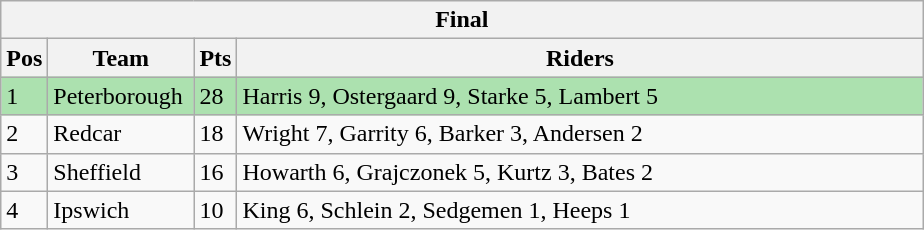<table class="wikitable">
<tr>
<th colspan="4">Final</th>
</tr>
<tr>
<th width=20>Pos</th>
<th width=90>Team</th>
<th width=20>Pts</th>
<th width=450>Riders</th>
</tr>
<tr style="background:#ACE1AF;">
<td>1</td>
<td align=left>Peterborough</td>
<td>28</td>
<td>Harris 9, Ostergaard 9, Starke 5, Lambert 5</td>
</tr>
<tr>
<td>2</td>
<td align=left>Redcar</td>
<td>18</td>
<td>Wright 7, Garrity 6, Barker 3, Andersen 2</td>
</tr>
<tr>
<td>3</td>
<td align=left>Sheffield</td>
<td>16</td>
<td>Howarth 6, Grajczonek 5, Kurtz 3, Bates 2</td>
</tr>
<tr>
<td>4</td>
<td align=left>Ipswich</td>
<td>10</td>
<td>King 6, Schlein 2, Sedgemen 1, Heeps 1</td>
</tr>
</table>
